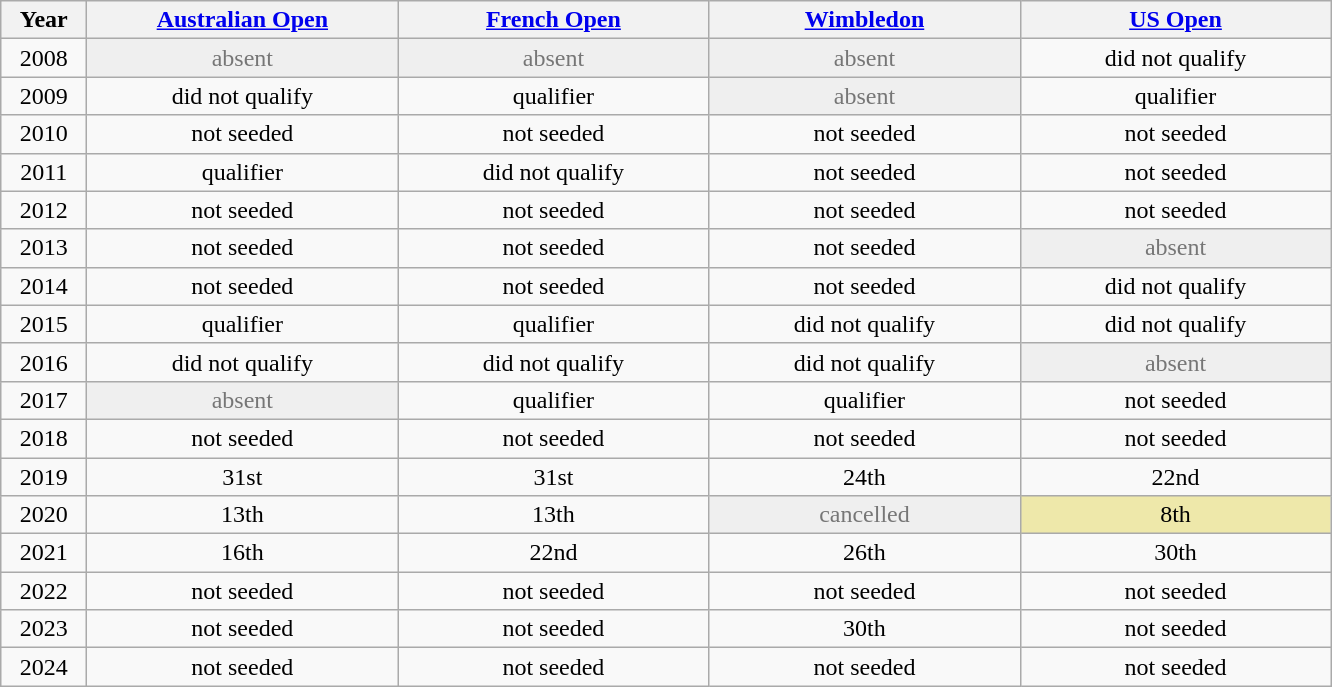<table class="wikitable" style="text-align:center">
<tr>
<th width="50">Year</th>
<th width="200"><a href='#'>Australian Open</a></th>
<th width="200"><a href='#'>French Open</a></th>
<th width="200"><a href='#'>Wimbledon</a></th>
<th width="200"><a href='#'>US Open</a></th>
</tr>
<tr>
<td>2008</td>
<td bgcolor=efefef style=color:#767676>absent</td>
<td bgcolor=efefef style=color:#767676>absent</td>
<td bgcolor=efefef style=color:#767676>absent</td>
<td>did not qualify</td>
</tr>
<tr>
<td>2009</td>
<td>did not qualify</td>
<td>qualifier</td>
<td bgcolor=efefef style=color:#767676>absent</td>
<td>qualifier</td>
</tr>
<tr>
<td>2010</td>
<td>not seeded</td>
<td>not seeded</td>
<td>not seeded</td>
<td>not seeded</td>
</tr>
<tr>
<td>2011</td>
<td>qualifier</td>
<td>did not qualify</td>
<td>not seeded</td>
<td>not seeded</td>
</tr>
<tr>
<td>2012</td>
<td>not seeded</td>
<td>not seeded</td>
<td>not seeded</td>
<td>not seeded</td>
</tr>
<tr>
<td>2013</td>
<td>not seeded</td>
<td>not seeded</td>
<td>not seeded</td>
<td bgcolor=efefef style=color:#767676>absent</td>
</tr>
<tr>
<td>2014</td>
<td>not seeded</td>
<td>not seeded</td>
<td>not seeded</td>
<td>did not qualify</td>
</tr>
<tr>
<td>2015</td>
<td>qualifier</td>
<td>qualifier</td>
<td>did not qualify</td>
<td>did not qualify</td>
</tr>
<tr>
<td>2016</td>
<td>did not qualify</td>
<td>did not qualify</td>
<td>did not qualify</td>
<td bgcolor=efefef style=color:#767676>absent</td>
</tr>
<tr>
<td>2017</td>
<td bgcolor=efefef style=color:#767676>absent</td>
<td>qualifier</td>
<td>qualifier</td>
<td>not seeded</td>
</tr>
<tr>
<td>2018</td>
<td>not seeded</td>
<td>not seeded</td>
<td>not seeded</td>
<td>not seeded</td>
</tr>
<tr>
<td>2019</td>
<td>31st</td>
<td>31st</td>
<td>24th</td>
<td>22nd</td>
</tr>
<tr>
<td>2020</td>
<td>13th</td>
<td>13th</td>
<td bgcolor=efefef style=color:#767676>cancelled</td>
<td bgcolor=#eee8aa>8th</td>
</tr>
<tr>
<td>2021</td>
<td>16th</td>
<td>22nd</td>
<td>26th</td>
<td>30th</td>
</tr>
<tr>
<td>2022</td>
<td>not seeded</td>
<td>not seeded</td>
<td>not seeded</td>
<td>not seeded</td>
</tr>
<tr>
<td>2023</td>
<td>not seeded</td>
<td>not seeded</td>
<td>30th</td>
<td>not seeded</td>
</tr>
<tr>
<td>2024</td>
<td>not seeded</td>
<td>not seeded</td>
<td>not seeded</td>
<td>not seeded</td>
</tr>
</table>
